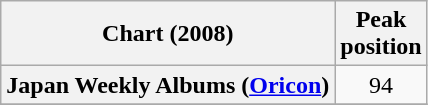<table class="wikitable sortable plainrowheaders" style="text-align:center;">
<tr>
<th scope="col">Chart (2008)</th>
<th scope="col">Peak<br>position</th>
</tr>
<tr>
<th scope="row">Japan Weekly Albums (<a href='#'>Oricon</a>)</th>
<td style="text-align:center;">94</td>
</tr>
<tr>
</tr>
</table>
